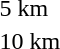<table>
<tr>
<td>5 km</td>
<td></td>
<td></td>
<td></td>
</tr>
<tr>
<td>10 km</td>
<td></td>
<td></td>
<td></td>
</tr>
</table>
